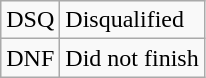<table class="wikitable">
<tr>
<td style="text-align:center;">DSQ</td>
<td>Disqualified</td>
</tr>
<tr>
<td style="text-align:center;">DNF</td>
<td>Did not finish</td>
</tr>
</table>
